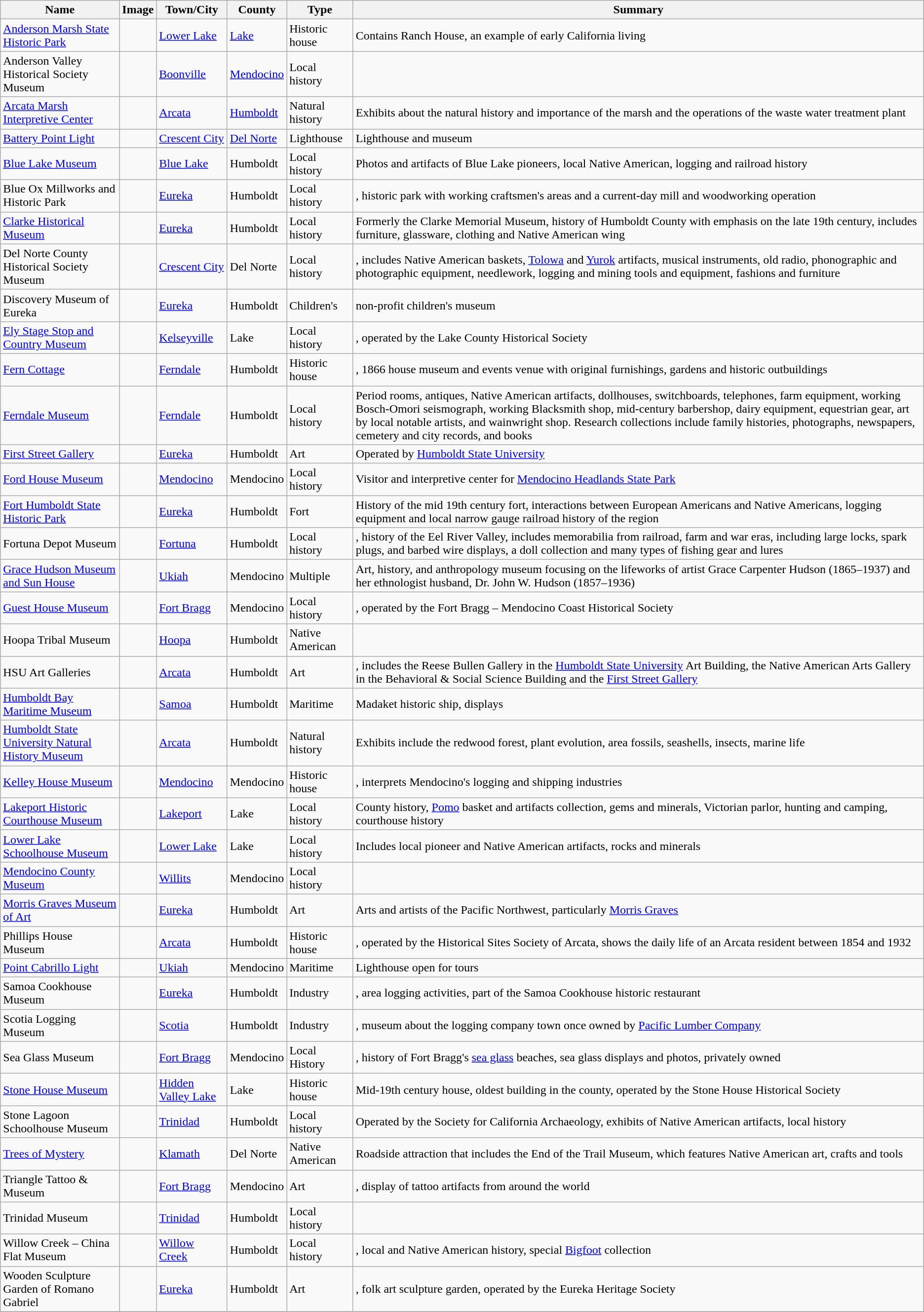<table class="wikitable sortable">
<tr>
<th>Name</th>
<th>Image</th>
<th>Town/City</th>
<th>County</th>
<th>Type</th>
<th>Summary</th>
</tr>
<tr>
<td><a href='#'>Anderson Marsh State Historic Park</a></td>
<td></td>
<td><a href='#'>Lower Lake</a></td>
<td><a href='#'>Lake</a></td>
<td>Historic house</td>
<td>Contains Ranch House, an example of early California living</td>
</tr>
<tr>
<td>Anderson Valley Historical Society Museum</td>
<td></td>
<td><a href='#'>Boonville</a></td>
<td><a href='#'>Mendocino</a></td>
<td>Local history</td>
<td></td>
</tr>
<tr>
<td><a href='#'>Arcata Marsh Interpretive Center</a></td>
<td></td>
<td><a href='#'>Arcata</a></td>
<td><a href='#'>Humboldt</a></td>
<td>Natural history</td>
<td>Exhibits about the natural history and importance of the marsh and the operations of the waste water treatment plant</td>
</tr>
<tr>
<td><a href='#'>Battery Point Light</a></td>
<td></td>
<td><a href='#'>Crescent City</a></td>
<td><a href='#'>Del Norte</a></td>
<td>Lighthouse</td>
<td>Lighthouse and museum</td>
</tr>
<tr>
<td><a href='#'>Blue Lake Museum</a></td>
<td></td>
<td><a href='#'>Blue Lake</a></td>
<td>Humboldt</td>
<td>Local history</td>
<td>Photos and artifacts of Blue Lake pioneers, local Native American, logging and railroad history</td>
</tr>
<tr>
<td>Blue Ox Millworks and Historic Park</td>
<td></td>
<td><a href='#'>Eureka</a></td>
<td>Humboldt</td>
<td>Local history</td>
<td>, historic park with working craftsmen's areas and a current-day mill and woodworking operation</td>
</tr>
<tr>
<td><a href='#'>Clarke Historical Museum</a></td>
<td></td>
<td><a href='#'>Eureka</a></td>
<td>Humboldt</td>
<td>Local history</td>
<td>Formerly the Clarke Memorial Museum, history of Humboldt County with emphasis on the late 19th century, includes furniture, glassware, clothing and Native American wing</td>
</tr>
<tr>
<td>Del Norte County Historical Society Museum</td>
<td></td>
<td><a href='#'>Crescent City</a></td>
<td>Del Norte</td>
<td>Local history</td>
<td>, includes Native American baskets, <a href='#'>Tolowa</a> and <a href='#'>Yurok</a> artifacts, musical instruments, old radio, phonographic and photographic equipment, needlework, logging and mining tools and equipment, fashions and furniture</td>
</tr>
<tr>
<td>Discovery Museum of Eureka</td>
<td></td>
<td><a href='#'>Eureka</a></td>
<td>Humboldt</td>
<td>Children's</td>
<td>non-profit children's museum </td>
</tr>
<tr>
<td><a href='#'>Ely Stage Stop and Country Museum</a></td>
<td></td>
<td><a href='#'>Kelseyville</a></td>
<td>Lake</td>
<td>Local history</td>
<td>, operated by the Lake County Historical Society</td>
</tr>
<tr>
<td><a href='#'>Fern Cottage</a></td>
<td></td>
<td><a href='#'>Ferndale</a></td>
<td>Humboldt</td>
<td>Historic house</td>
<td>, 1866 house museum and events venue with original furnishings, gardens and historic outbuildings</td>
</tr>
<tr>
<td><a href='#'>Ferndale Museum</a></td>
<td></td>
<td><a href='#'>Ferndale</a></td>
<td>Humboldt</td>
<td>Local history</td>
<td>Period rooms, antiques, Native American artifacts, dollhouses, switchboards, telephones, farm equipment, working Bosch-Omori seismograph, working Blacksmith shop, mid-century barbershop, dairy equipment, equestrian gear, art by local notable artists, and wainwright shop. Research collections include family histories, photographs, newspapers, cemetery and city records, and books</td>
</tr>
<tr>
<td><a href='#'>First Street Gallery</a></td>
<td></td>
<td><a href='#'>Eureka</a></td>
<td>Humboldt</td>
<td>Art</td>
<td>Operated by <a href='#'>Humboldt State University</a></td>
</tr>
<tr>
<td><a href='#'>Ford House Museum</a></td>
<td></td>
<td><a href='#'>Mendocino</a></td>
<td>Mendocino</td>
<td>Local history</td>
<td>Visitor and interpretive center for <a href='#'>Mendocino Headlands State Park</a></td>
</tr>
<tr>
<td><a href='#'>Fort Humboldt State Historic Park</a></td>
<td></td>
<td><a href='#'>Eureka</a></td>
<td>Humboldt</td>
<td>Fort</td>
<td>History of the mid 19th century fort, interactions between European Americans and Native Americans, logging equipment and local narrow gauge railroad history of the region</td>
</tr>
<tr>
<td>Fortuna Depot Museum</td>
<td></td>
<td><a href='#'>Fortuna</a></td>
<td>Humboldt</td>
<td>Local history</td>
<td>, history of the Eel River Valley, includes memorabilia from railroad, farm and war eras, including large locks, spark plugs, and barbed wire displays, a doll collection and many types of fishing gear and lures</td>
</tr>
<tr>
<td><a href='#'>Grace Hudson Museum and Sun House</a></td>
<td></td>
<td><a href='#'>Ukiah</a></td>
<td>Mendocino</td>
<td>Multiple</td>
<td>Art, history, and anthropology museum focusing on the lifeworks of artist Grace Carpenter Hudson (1865–1937) and her ethnologist husband, Dr. John W. Hudson (1857–1936)</td>
</tr>
<tr>
<td><a href='#'>Guest House Museum</a></td>
<td></td>
<td><a href='#'>Fort Bragg</a></td>
<td>Mendocino</td>
<td>Local history</td>
<td>, operated by the Fort Bragg – Mendocino Coast Historical Society</td>
</tr>
<tr>
<td>Hoopa Tribal Museum</td>
<td></td>
<td><a href='#'>Hoopa</a></td>
<td>Humboldt</td>
<td>Native American</td>
<td></td>
</tr>
<tr>
<td>HSU Art Galleries</td>
<td></td>
<td><a href='#'>Arcata</a></td>
<td>Humboldt</td>
<td>Art</td>
<td>, includes the Reese Bullen Gallery in the <a href='#'>Humboldt State University</a> Art Building, the Native American Arts Gallery in the Behavioral & Social Science Building and the <a href='#'>First Street Gallery</a></td>
</tr>
<tr>
<td><a href='#'>Humboldt Bay Maritime Museum</a></td>
<td></td>
<td><a href='#'>Samoa</a></td>
<td>Humboldt</td>
<td>Maritime</td>
<td>Madaket historic ship, displays</td>
</tr>
<tr>
<td><a href='#'>Humboldt State University Natural History Museum</a></td>
<td></td>
<td><a href='#'>Arcata</a></td>
<td>Humboldt</td>
<td>Natural history</td>
<td>Exhibits include the redwood forest, plant evolution, area fossils, seashells, insects, marine life</td>
</tr>
<tr>
<td><a href='#'>Kelley House Museum</a></td>
<td></td>
<td><a href='#'>Mendocino</a></td>
<td>Mendocino</td>
<td>Historic house</td>
<td>, interprets Mendocino's logging and shipping industries</td>
</tr>
<tr>
<td><a href='#'>Lakeport Historic Courthouse Museum</a></td>
<td></td>
<td><a href='#'>Lakeport</a></td>
<td>Lake</td>
<td>Local history</td>
<td>County history, <a href='#'>Pomo</a> basket and artifacts collection, gems and minerals, Victorian parlor, hunting and camping, courthouse history</td>
</tr>
<tr>
<td><a href='#'>Lower Lake Schoolhouse Museum</a></td>
<td></td>
<td><a href='#'>Lower Lake</a></td>
<td>Lake</td>
<td>Local history</td>
<td>Includes local pioneer and Native American artifacts, rocks and minerals</td>
</tr>
<tr>
<td><a href='#'>Mendocino County Museum</a></td>
<td></td>
<td><a href='#'>Willits</a></td>
<td>Mendocino</td>
<td>Local history</td>
<td></td>
</tr>
<tr>
<td><a href='#'>Morris Graves Museum of Art</a></td>
<td></td>
<td><a href='#'>Eureka</a></td>
<td>Humboldt</td>
<td>Art</td>
<td>Arts and artists of the Pacific Northwest, particularly <a href='#'>Morris Graves</a></td>
</tr>
<tr>
<td>Phillips House Museum</td>
<td></td>
<td><a href='#'>Arcata</a></td>
<td>Humboldt</td>
<td>Historic house</td>
<td>, operated by the Historical Sites Society of Arcata, shows the daily life of an Arcata resident between 1854 and 1932</td>
</tr>
<tr>
<td><a href='#'>Point Cabrillo Light</a></td>
<td></td>
<td><a href='#'>Ukiah</a></td>
<td>Mendocino</td>
<td>Maritime</td>
<td>Lighthouse open for tours</td>
</tr>
<tr>
<td>Samoa Cookhouse Museum</td>
<td></td>
<td><a href='#'>Eureka</a></td>
<td>Humboldt</td>
<td>Industry</td>
<td>, area logging activities, part of the Samoa Cookhouse historic restaurant</td>
</tr>
<tr>
<td>Scotia Logging Museum</td>
<td></td>
<td><a href='#'>Scotia</a></td>
<td>Humboldt</td>
<td>Industry</td>
<td>, museum about the logging company town once owned by <a href='#'>Pacific Lumber Company</a></td>
</tr>
<tr>
<td>Sea Glass Museum</td>
<td></td>
<td><a href='#'>Fort Bragg</a></td>
<td>Mendocino</td>
<td>Local History</td>
<td>, history of Fort Bragg's <a href='#'>sea glass</a> beaches, sea glass displays and photos, privately owned</td>
</tr>
<tr>
<td><a href='#'>Stone House Museum</a></td>
<td></td>
<td><a href='#'>Hidden Valley Lake</a></td>
<td>Lake</td>
<td>Historic house</td>
<td>Mid-19th century house, oldest building in the county, operated by the Stone House Historical Society</td>
</tr>
<tr>
<td>Stone Lagoon Schoolhouse Museum</td>
<td></td>
<td><a href='#'>Trinidad</a></td>
<td>Humboldt</td>
<td>Local history</td>
<td>Operated by the Society for California Archaeology, exhibits of Native American artifacts, local history</td>
</tr>
<tr>
<td><a href='#'>Trees of Mystery</a></td>
<td></td>
<td><a href='#'>Klamath</a></td>
<td>Del Norte</td>
<td>Native American</td>
<td>Roadside attraction that includes the End of the Trail Museum, which features Native American art, crafts and tools</td>
</tr>
<tr>
<td>Triangle Tattoo & Museum</td>
<td></td>
<td><a href='#'>Fort Bragg</a></td>
<td>Mendocino</td>
<td>Art</td>
<td>, display of tattoo artifacts from around the world</td>
</tr>
<tr>
<td>Trinidad Museum</td>
<td></td>
<td><a href='#'>Trinidad</a></td>
<td>Humboldt</td>
<td>Local history</td>
<td></td>
</tr>
<tr>
<td>Willow Creek – China Flat Museum</td>
<td></td>
<td><a href='#'>Willow Creek</a></td>
<td>Humboldt</td>
<td>Local history</td>
<td>, local and Native American history, special <a href='#'>Bigfoot</a> collection</td>
</tr>
<tr>
<td>Wooden Sculpture Garden of Romano Gabriel</td>
<td></td>
<td><a href='#'>Eureka</a></td>
<td>Humboldt</td>
<td>Art</td>
<td>, folk art sculpture garden, operated by the Eureka Heritage Society</td>
</tr>
<tr>
</tr>
</table>
